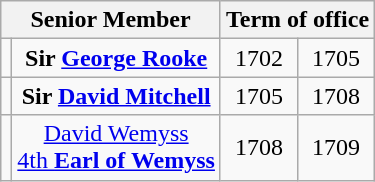<table class="wikitable mw-collapsible" style="text-align:Center">
<tr>
<th colspan=2>Senior Member</th>
<th colspan=2>Term of office</th>
</tr>
<tr style="height:1em">
<td></td>
<td><strong>Sir <a href='#'>George Rooke</a></strong></td>
<td>1702</td>
<td>1705</td>
</tr>
<tr style="height:1em">
<td></td>
<td><strong>Sir <a href='#'>David Mitchell</a></strong></td>
<td>1705</td>
<td>1708</td>
</tr>
<tr style="height:1em">
<td></td>
<td><a href='#'>David Wemyss<br>4th <strong>Earl of Wemyss</strong></a></td>
<td>1708</td>
<td>1709</td>
</tr>
</table>
